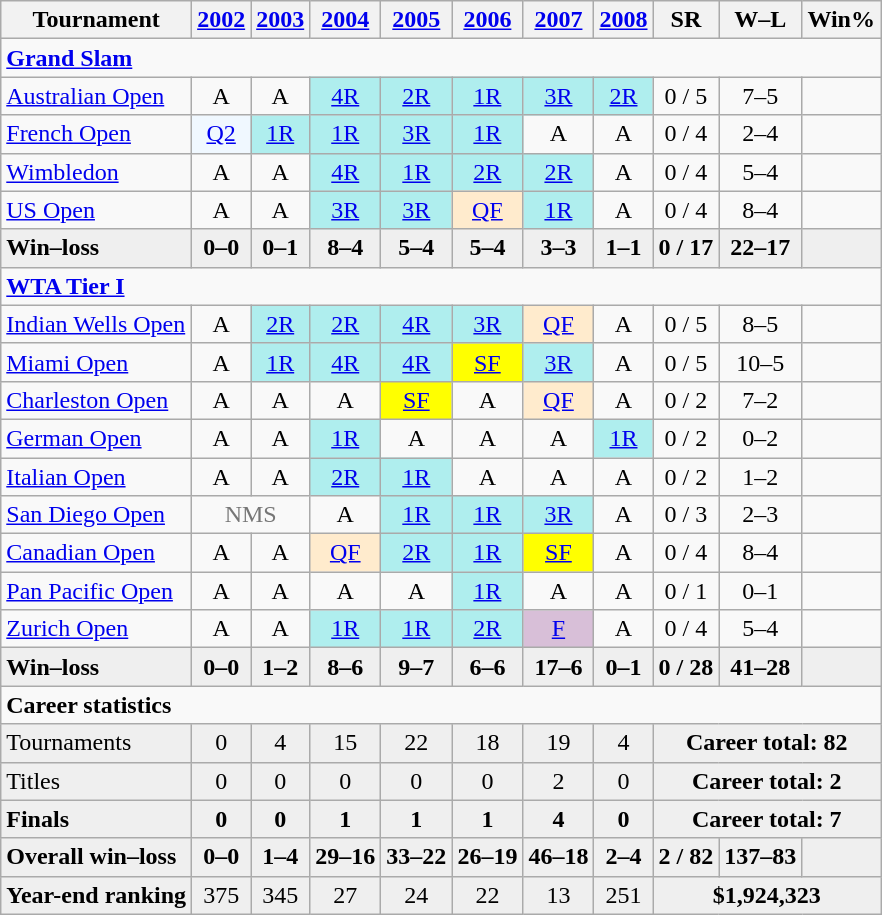<table class="wikitable" style="text-align:center">
<tr>
<th>Tournament</th>
<th><a href='#'>2002</a></th>
<th><a href='#'>2003</a></th>
<th><a href='#'>2004</a></th>
<th><a href='#'>2005</a></th>
<th><a href='#'>2006</a></th>
<th><a href='#'>2007</a></th>
<th><a href='#'>2008</a></th>
<th>SR</th>
<th>W–L</th>
<th>Win%</th>
</tr>
<tr>
<td colspan="11" align="left"><strong><a href='#'>Grand Slam</a></strong></td>
</tr>
<tr>
<td align="left"><a href='#'>Australian Open</a></td>
<td>A</td>
<td>A</td>
<td style="text-align:center; background:#afeeee;"><a href='#'>4R</a></td>
<td style="text-align:center; background:#afeeee;"><a href='#'>2R</a></td>
<td style="text-align:center; background:#afeeee;"><a href='#'>1R</a></td>
<td style="text-align:center; background:#afeeee;"><a href='#'>3R</a></td>
<td style="text-align:center; background:#afeeee;"><a href='#'>2R</a></td>
<td>0 / 5</td>
<td style="text-align:center;">7–5</td>
<td></td>
</tr>
<tr>
<td align="left"><a href='#'>French Open</a></td>
<td bgcolor=f0f8ff><a href='#'>Q2</a></td>
<td style="text-align:center; background:#afeeee;"><a href='#'>1R</a></td>
<td style="text-align:center; background:#afeeee;"><a href='#'>1R</a></td>
<td style="text-align:center; background:#afeeee;"><a href='#'>3R</a></td>
<td style="text-align:center; background:#afeeee;"><a href='#'>1R</a></td>
<td>A</td>
<td>A</td>
<td>0 / 4</td>
<td style="text-align:center;">2–4</td>
<td></td>
</tr>
<tr>
<td align="left"><a href='#'>Wimbledon</a></td>
<td>A</td>
<td>A</td>
<td style="text-align:center; background:#afeeee;"><a href='#'>4R</a></td>
<td style="text-align:center; background:#afeeee;"><a href='#'>1R</a></td>
<td style="text-align:center; background:#afeeee;"><a href='#'>2R</a></td>
<td style="text-align:center; background:#afeeee;"><a href='#'>2R</a></td>
<td>A</td>
<td>0 / 4</td>
<td style="text-align:center;">5–4</td>
<td></td>
</tr>
<tr>
<td align="left"><a href='#'>US Open</a></td>
<td>A</td>
<td>A</td>
<td style="text-align:center; background:#afeeee;"><a href='#'>3R</a></td>
<td style="text-align:center; background:#afeeee;"><a href='#'>3R</a></td>
<td style="text-align:center; background:#ffebcd;"><a href='#'>QF</a></td>
<td style="text-align:center; background:#afeeee;"><a href='#'>1R</a></td>
<td>A</td>
<td>0 / 4</td>
<td style="text-align:center;">8–4</td>
<td></td>
</tr>
<tr style="font-weight:bold; background:#efefef;">
<td style="text-align:left">Win–loss</td>
<td>0–0</td>
<td>0–1</td>
<td>8–4</td>
<td>5–4</td>
<td>5–4</td>
<td>3–3</td>
<td>1–1</td>
<td>0 / 17</td>
<td>22–17</td>
<td></td>
</tr>
<tr>
<td colspan="11" align="left"><strong><a href='#'>WTA Tier I</a></strong></td>
</tr>
<tr>
<td align="left"><a href='#'>Indian Wells Open</a></td>
<td>A</td>
<td style="text-align:center; background:#afeeee;"><a href='#'>2R</a></td>
<td style="text-align:center; background:#afeeee;"><a href='#'>2R</a></td>
<td style="text-align:center; background:#afeeee;"><a href='#'>4R</a></td>
<td style="text-align:center; background:#afeeee;"><a href='#'>3R</a></td>
<td style="text-align:center; background:#ffebcd;"><a href='#'>QF</a></td>
<td>A</td>
<td>0 / 5</td>
<td style="text-align:center;">8–5</td>
<td></td>
</tr>
<tr>
<td align="left"><a href='#'>Miami Open</a></td>
<td>A</td>
<td style="text-align:center; background:#afeeee;"><a href='#'>1R</a></td>
<td style="text-align:center; background:#afeeee;"><a href='#'>4R</a></td>
<td style="text-align:center; background:#afeeee;"><a href='#'>4R</a></td>
<td style="text-align:center; background:yellow;"><a href='#'>SF</a></td>
<td style="text-align:center; background:#afeeee;"><a href='#'>3R</a></td>
<td>A</td>
<td>0 / 5</td>
<td style="text-align:center;">10–5</td>
<td></td>
</tr>
<tr>
<td align="left"><a href='#'>Charleston Open</a></td>
<td>A</td>
<td>A</td>
<td>A</td>
<td style="text-align:center; background:yellow;"><a href='#'>SF</a></td>
<td>A</td>
<td style="text-align:center; background:#ffebcd;"><a href='#'>QF</a></td>
<td>A</td>
<td>0 / 2</td>
<td style="text-align:center;">7–2</td>
<td></td>
</tr>
<tr>
<td align="left"><a href='#'>German Open</a></td>
<td>A</td>
<td>A</td>
<td style="text-align:center; background:#afeeee;"><a href='#'>1R</a></td>
<td>A</td>
<td>A</td>
<td>A</td>
<td style="text-align:center; background:#afeeee;"><a href='#'>1R</a></td>
<td>0 / 2</td>
<td style="text-align:center;">0–2</td>
<td></td>
</tr>
<tr>
<td align="left"><a href='#'>Italian Open</a></td>
<td>A</td>
<td>A</td>
<td style="text-align:center; background:#afeeee;"><a href='#'>2R</a></td>
<td style="text-align:center; background:#afeeee;"><a href='#'>1R</a></td>
<td>A</td>
<td>A</td>
<td>A</td>
<td>0 / 2</td>
<td style="text-align:center;">1–2</td>
<td></td>
</tr>
<tr>
<td align="left"><a href='#'>San Diego Open</a></td>
<td colspan="2" style=color:#767676>NMS</td>
<td>A</td>
<td bgcolor=afeeee><a href='#'>1R</a></td>
<td bgcolor=afeeee><a href='#'>1R</a></td>
<td bgcolor=afeeee><a href='#'>3R</a></td>
<td>A</td>
<td>0 / 3</td>
<td>2–3</td>
<td></td>
</tr>
<tr>
<td align="left"><a href='#'>Canadian Open</a></td>
<td>A</td>
<td>A</td>
<td style="text-align:center; background:#ffebcd;"><a href='#'>QF</a></td>
<td style="text-align:center; background:#afeeee;"><a href='#'>2R</a></td>
<td style="text-align:center; background:#afeeee;"><a href='#'>1R</a></td>
<td style="text-align:center; background:yellow;"><a href='#'>SF</a></td>
<td>A</td>
<td>0 / 4</td>
<td style="text-align:center;">8–4</td>
<td></td>
</tr>
<tr>
<td align="left"><a href='#'>Pan Pacific Open</a></td>
<td>A</td>
<td>A</td>
<td>A</td>
<td>A</td>
<td style="text-align:center; background:#afeeee;"><a href='#'>1R</a></td>
<td>A</td>
<td>A</td>
<td>0 / 1</td>
<td style="text-align:center;">0–1</td>
<td></td>
</tr>
<tr>
<td align=left><a href='#'>Zurich Open</a></td>
<td>A</td>
<td>A</td>
<td bgcolor=afeeee><a href='#'>1R</a></td>
<td bgcolor=afeeee><a href='#'>1R</a></td>
<td bgcolor=afeeee><a href='#'>2R</a></td>
<td bgcolor=thistle><a href='#'>F</a></td>
<td>A</td>
<td>0 / 4</td>
<td>5–4</td>
<td></td>
</tr>
<tr style="font-weight:bold; background:#efefef;">
<td align=left>Win–loss</td>
<td>0–0</td>
<td>1–2</td>
<td>8–6</td>
<td>9–7</td>
<td>6–6</td>
<td>17–6</td>
<td>0–1</td>
<td>0 / 28</td>
<td>41–28</td>
<td></td>
</tr>
<tr>
<td colspan="11" align="left"><strong>Career statistics</strong></td>
</tr>
<tr bgcolor=efefef>
<td align=left>Tournaments</td>
<td>0</td>
<td>4</td>
<td>15</td>
<td>22</td>
<td>18</td>
<td>19</td>
<td>4</td>
<td colspan="3"><strong>Career total: 82</strong></td>
</tr>
<tr bgcolor="efefef">
<td align="left">Titles</td>
<td>0</td>
<td style="text-align:center;">0</td>
<td style="text-align:center;">0</td>
<td style="text-align:center;">0</td>
<td style="text-align:center;">0</td>
<td style="text-align:center;">2</td>
<td style="text-align:center;">0</td>
<td colspan="3"><strong>Career total: 2</strong></td>
</tr>
<tr style="font-weight:bold; background:#efefef;">
<td align=left>Finals</td>
<td>0</td>
<td>0</td>
<td>1</td>
<td>1</td>
<td>1</td>
<td>4</td>
<td>0</td>
<td colspan="3"><strong>Career total: 7</strong></td>
</tr>
<tr style="font-weight:bold; background:#efefef;">
<td align="left">Overall win–loss</td>
<td>0–0</td>
<td style="text-align:center; background:#efefef;">1–4</td>
<td style="text-align:center; background:#efefef;">29–16</td>
<td style="text-align:center; background:#efefef;">33–22</td>
<td style="text-align:center; background:#efefef;">26–19</td>
<td style="text-align:center; background:#efefef;">46–18</td>
<td style="text-align:center; background:#efefef;">2–4</td>
<td>2 / 82</td>
<td style="text-align:center; background:#efefef;">137–83</td>
<td></td>
</tr>
<tr style="background:#efefef;">
<td align="left"><strong>Year-end ranking</strong></td>
<td>375</td>
<td style="text-align:center;">345</td>
<td style="text-align:center;">27</td>
<td style="text-align:center;">24</td>
<td style="text-align:center;">22</td>
<td style="text-align:center;">13</td>
<td style="text-align:center;">251</td>
<td colspan="3"><strong>$1,924,323</strong></td>
</tr>
</table>
